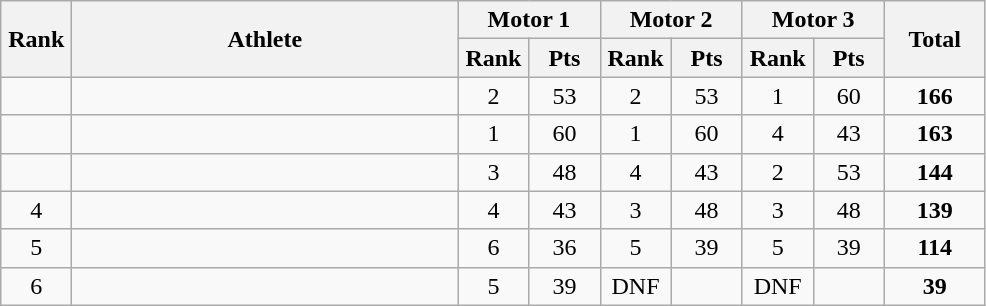<table class=wikitable style="text-align:center">
<tr>
<th width=40 rowspan=2>Rank</th>
<th width=250 rowspan=2>Athlete</th>
<th colspan=2>Motor 1</th>
<th colspan=2>Motor 2</th>
<th colspan=2>Motor 3</th>
<th width=60 rowspan=2>Total</th>
</tr>
<tr>
<th width=40>Rank</th>
<th width=40>Pts</th>
<th width=40>Rank</th>
<th width=40>Pts</th>
<th width=40>Rank</th>
<th width=40>Pts</th>
</tr>
<tr>
<td></td>
<td align=left></td>
<td>2</td>
<td>53</td>
<td>2</td>
<td>53</td>
<td>1</td>
<td>60</td>
<td><strong>166</strong></td>
</tr>
<tr>
<td></td>
<td align=left></td>
<td>1</td>
<td>60</td>
<td>1</td>
<td>60</td>
<td>4</td>
<td>43</td>
<td><strong>163</strong></td>
</tr>
<tr>
<td></td>
<td align=left></td>
<td>3</td>
<td>48</td>
<td>4</td>
<td>43</td>
<td>2</td>
<td>53</td>
<td><strong>144</strong></td>
</tr>
<tr>
<td>4</td>
<td align=left></td>
<td>4</td>
<td>43</td>
<td>3</td>
<td>48</td>
<td>3</td>
<td>48</td>
<td><strong>139</strong></td>
</tr>
<tr>
<td>5</td>
<td align=left></td>
<td>6</td>
<td>36</td>
<td>5</td>
<td>39</td>
<td>5</td>
<td>39</td>
<td><strong>114</strong></td>
</tr>
<tr>
<td>6</td>
<td align=left></td>
<td>5</td>
<td>39</td>
<td>DNF</td>
<td></td>
<td>DNF</td>
<td></td>
<td><strong>39</strong></td>
</tr>
</table>
